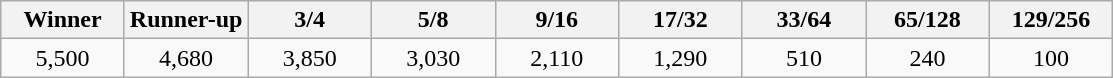<table class="wikitable" style="text-align:center">
<tr>
<th width="75">Winner</th>
<th width="75">Runner-up</th>
<th width="75">3/4</th>
<th width="75">5/8</th>
<th width="75">9/16</th>
<th width="75">17/32</th>
<th width="75">33/64</th>
<th width="75">65/128</th>
<th width="75">129/256</th>
</tr>
<tr>
<td>5,500</td>
<td>4,680</td>
<td>3,850</td>
<td>3,030</td>
<td>2,110</td>
<td>1,290</td>
<td>510</td>
<td>240</td>
<td>100</td>
</tr>
</table>
